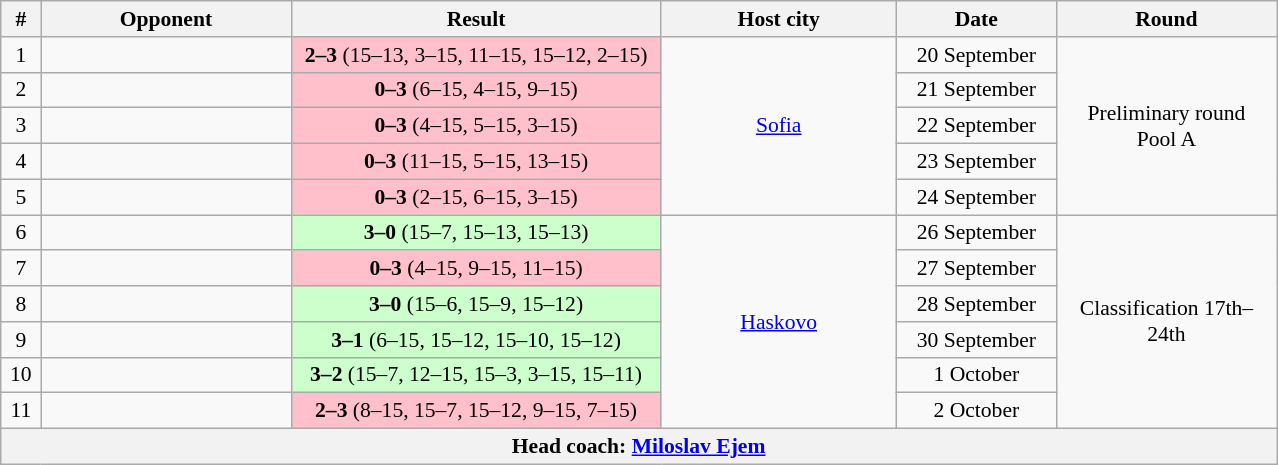<table class="wikitable" style="text-align: center;font-size:90%;">
<tr>
<th width=20>#</th>
<th width=160>Opponent</th>
<th width=240>Result</th>
<th width=150>Host city</th>
<th width=100>Date</th>
<th width=140>Round</th>
</tr>
<tr>
<td>1</td>
<td align=left></td>
<td bgcolor=pink><strong>2–3</strong> (15–13, 3–15, 11–15, 15–12, 2–15)</td>
<td rowspan=5> <a href='#'>Sofia</a></td>
<td>20 September</td>
<td rowspan=5>Preliminary round<br>Pool A</td>
</tr>
<tr>
<td>2</td>
<td align=left></td>
<td bgcolor=pink><strong>0–3</strong> (6–15, 4–15, 9–15)</td>
<td>21 September</td>
</tr>
<tr>
<td>3</td>
<td align=left></td>
<td bgcolor=pink><strong>0–3</strong> (4–15, 5–15, 3–15)</td>
<td>22 September</td>
</tr>
<tr>
<td>4</td>
<td align=left></td>
<td bgcolor=pink><strong>0–3</strong> (11–15, 5–15, 13–15)</td>
<td>23 September</td>
</tr>
<tr>
<td>5</td>
<td align=left></td>
<td bgcolor=pink><strong>0–3</strong> (2–15, 6–15, 3–15)</td>
<td>24 September</td>
</tr>
<tr>
<td>6</td>
<td align=left></td>
<td bgcolor=ccffcc><strong>3–0</strong> (15–7, 15–13, 15–13)</td>
<td rowspan=6> <a href='#'>Haskovo</a></td>
<td>26 September</td>
<td rowspan=6>Classification 17th–24th</td>
</tr>
<tr>
<td>7</td>
<td align=left></td>
<td bgcolor=pink><strong>0–3</strong> (4–15, 9–15, 11–15)</td>
<td>27 September</td>
</tr>
<tr>
<td>8</td>
<td align=left></td>
<td bgcolor=ccffcc><strong>3–0</strong> (15–6, 15–9, 15–12)</td>
<td>28 September</td>
</tr>
<tr>
<td>9</td>
<td align=left></td>
<td bgcolor=ccffcc><strong>3–1</strong> (6–15, 15–12, 15–10, 15–12)</td>
<td>30 September</td>
</tr>
<tr>
<td>10</td>
<td align=left></td>
<td bgcolor=ccffcc><strong>3–2</strong> (15–7, 12–15, 15–3, 3–15, 15–11)</td>
<td>1 October</td>
</tr>
<tr>
<td>11</td>
<td align=left></td>
<td bgcolor=pink><strong>2–3</strong> (8–15, 15–7, 15–12, 9–15, 7–15)</td>
<td>2 October</td>
</tr>
<tr>
<th colspan=6>Head coach:  <a href='#'>Miloslav Ejem</a></th>
</tr>
</table>
